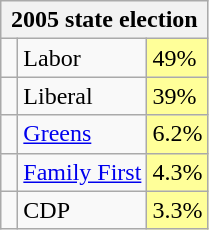<table class="wikitable">
<tr>
<th colspan = 3>2005 state election</th>
</tr>
<tr>
<td> </td>
<td>Labor</td>
<td bgcolor="FFFF99">49%</td>
</tr>
<tr>
<td> </td>
<td>Liberal</td>
<td bgcolor="FFFF99">39%</td>
</tr>
<tr>
<td> </td>
<td><a href='#'>Greens</a></td>
<td bgcolor="FFFF99">6.2%</td>
</tr>
<tr>
<td> </td>
<td><a href='#'>Family First</a></td>
<td bgcolor="FFFF99">4.3%</td>
</tr>
<tr>
<td> </td>
<td>CDP</td>
<td bgcolor="FFFF99">3.3%</td>
</tr>
</table>
